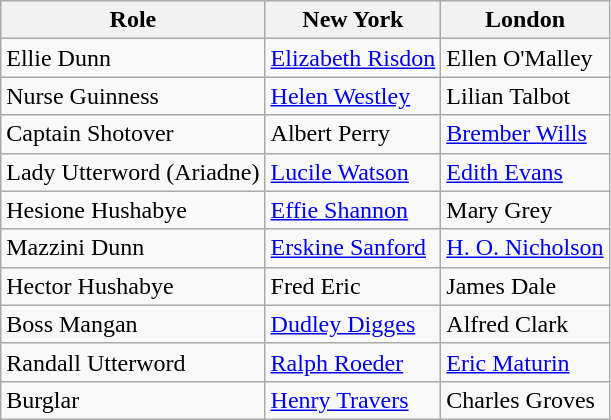<table class="wikitable plainrowheaders" style="text-align: left; margin-right: 0;">
<tr>
<th scope="col">Role</th>
<th scope="col">New York</th>
<th scope="col">London</th>
</tr>
<tr>
<td>Ellie Dunn</td>
<td><a href='#'>Elizabeth Risdon</a></td>
<td>Ellen O'Malley</td>
</tr>
<tr>
<td>Nurse Guinness</td>
<td><a href='#'>Helen Westley</a></td>
<td>Lilian Talbot</td>
</tr>
<tr>
<td>Captain Shotover</td>
<td>Albert Perry</td>
<td><a href='#'>Brember Wills</a></td>
</tr>
<tr>
<td>Lady Utterword (Ariadne)</td>
<td><a href='#'>Lucile Watson</a></td>
<td><a href='#'>Edith Evans</a></td>
</tr>
<tr>
<td>Hesione Hushabye</td>
<td><a href='#'>Effie Shannon</a></td>
<td>Mary Grey</td>
</tr>
<tr>
<td>Mazzini Dunn</td>
<td><a href='#'>Erskine Sanford</a></td>
<td><a href='#'>H. O. Nicholson</a></td>
</tr>
<tr>
<td>Hector Hushabye</td>
<td>Fred Eric</td>
<td>James Dale</td>
</tr>
<tr>
<td>Boss Mangan</td>
<td><a href='#'>Dudley Digges</a></td>
<td>Alfred Clark</td>
</tr>
<tr>
<td>Randall Utterword</td>
<td><a href='#'>Ralph Roeder</a></td>
<td><a href='#'>Eric Maturin</a></td>
</tr>
<tr>
<td>Burglar</td>
<td><a href='#'>Henry Travers</a></td>
<td>Charles Groves</td>
</tr>
</table>
